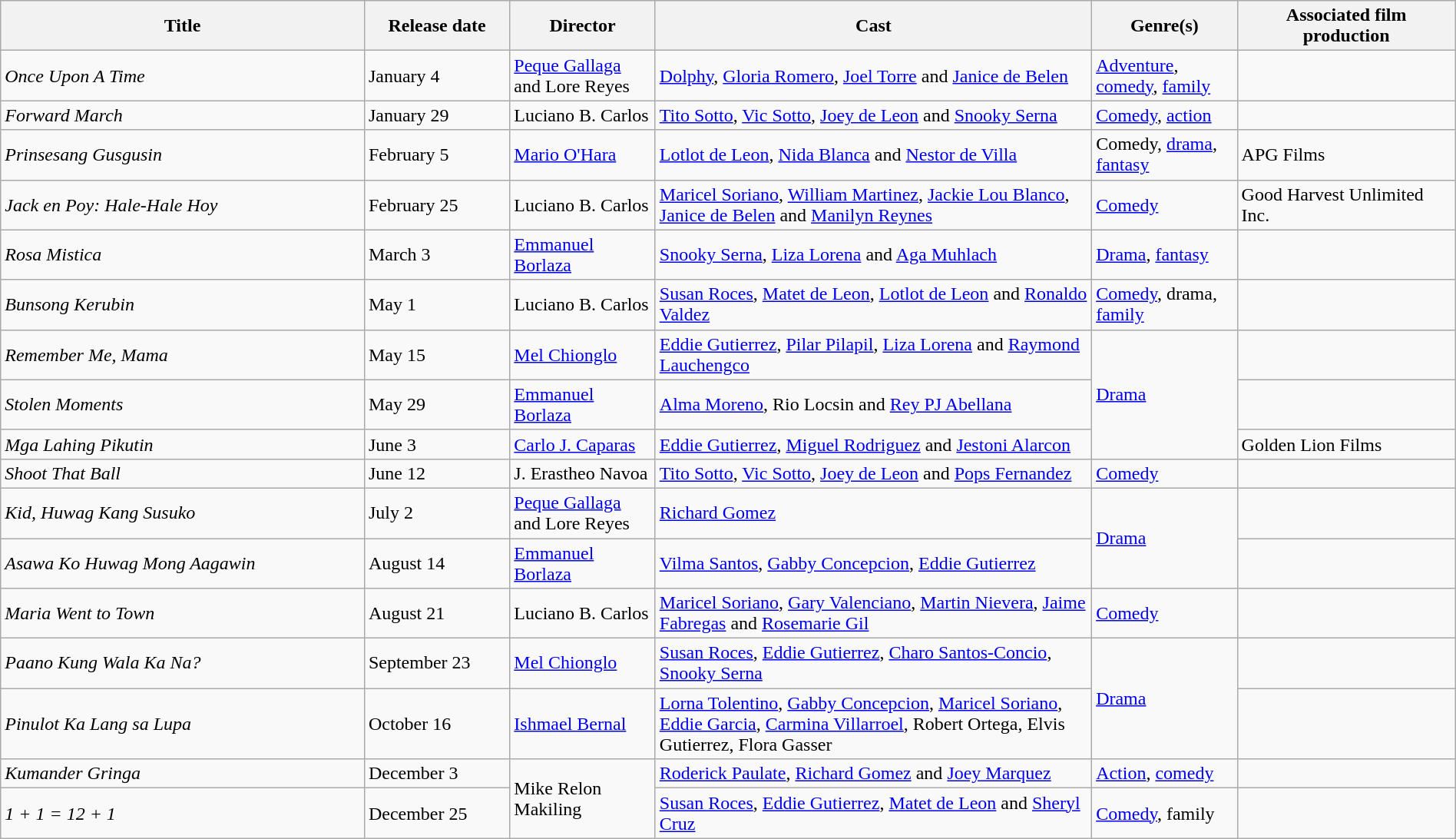<table class="wikitable" style="width:100%;">
<tr>
<th style="width:25%;">Title</th>
<th style="width:10%;">Release date</th>
<th style="width:10%;">Director</th>
<th style="width:30%;">Cast</th>
<th style="width:10%;">Genre(s)</th>
<th style="width:15%;">Associated film production</th>
</tr>
<tr>
<td><em>Once Upon A Time</em></td>
<td>January 4</td>
<td><a href='#'>Peque Gallaga</a> and Lore Reyes</td>
<td><a href='#'>Dolphy</a>, <a href='#'>Gloria Romero</a>, <a href='#'>Joel Torre</a> and <a href='#'>Janice de Belen</a></td>
<td><a href='#'>Adventure</a>, <a href='#'>comedy</a>, <a href='#'>family</a></td>
<td></td>
</tr>
<tr>
<td><em>Forward March</em></td>
<td>January 29</td>
<td>Luciano B. Carlos</td>
<td><a href='#'>Tito Sotto</a>, <a href='#'>Vic Sotto</a>, <a href='#'>Joey de Leon</a> and <a href='#'>Snooky Serna</a></td>
<td><a href='#'>Comedy</a>, <a href='#'>action</a></td>
<td></td>
</tr>
<tr>
<td><em>Prinsesang Gusgusin</em></td>
<td>February 5</td>
<td><a href='#'>Mario O'Hara</a></td>
<td><a href='#'>Lotlot de Leon</a>, <a href='#'>Nida Blanca</a> and <a href='#'>Nestor de Villa</a></td>
<td>Comedy, <a href='#'>drama</a>, <a href='#'>fantasy</a></td>
<td>APG Films</td>
</tr>
<tr>
<td><em>Jack en Poy: Hale-Hale Hoy</em></td>
<td>February 25</td>
<td>Luciano B. Carlos</td>
<td><a href='#'>Maricel Soriano</a>, <a href='#'>William Martinez</a>, <a href='#'>Jackie Lou Blanco</a>, <a href='#'>Janice de Belen</a> and <a href='#'>Manilyn Reynes</a></td>
<td><a href='#'>Comedy</a></td>
<td>Good Harvest Unlimited Inc.</td>
</tr>
<tr>
<td><em>Rosa Mistica</em></td>
<td>March 3</td>
<td><a href='#'>Emmanuel Borlaza</a></td>
<td><a href='#'>Snooky Serna</a>, <a href='#'>Liza Lorena</a> and <a href='#'>Aga Muhlach</a></td>
<td><a href='#'>Drama</a>, <a href='#'>fantasy</a></td>
<td></td>
</tr>
<tr>
<td><em>Bunsong Kerubin</em></td>
<td>May 1</td>
<td>Luciano B. Carlos</td>
<td><a href='#'>Susan Roces</a>, <a href='#'>Matet de Leon</a>, <a href='#'>Lotlot de Leon</a> and <a href='#'>Ronaldo Valdez</a></td>
<td><a href='#'>Comedy</a>, drama, <a href='#'>family</a></td>
<td></td>
</tr>
<tr>
<td><em>Remember Me, Mama</em></td>
<td>May 15</td>
<td><a href='#'>Mel Chionglo</a></td>
<td><a href='#'>Eddie Gutierrez</a>, <a href='#'>Pilar Pilapil</a>, <a href='#'>Liza Lorena</a> and <a href='#'>Raymond Lauchengco</a></td>
<td rowspan="3"><a href='#'>Drama</a></td>
<td></td>
</tr>
<tr>
<td><em>Stolen Moments</em></td>
<td>May 29</td>
<td><a href='#'>Emmanuel Borlaza</a></td>
<td><a href='#'>Alma Moreno</a>, Rio Locsin and <a href='#'>Rey PJ Abellana</a></td>
<td></td>
</tr>
<tr>
<td><em>Mga Lahing Pikutin</em></td>
<td>June 3</td>
<td><a href='#'>Carlo J. Caparas</a></td>
<td><a href='#'>Eddie Gutierrez</a>, <a href='#'>Miguel Rodriguez</a> and <a href='#'>Jestoni Alarcon</a></td>
<td>Golden Lion Films</td>
</tr>
<tr>
<td><em>Shoot That Ball</em></td>
<td>June 12</td>
<td>J. Erastheo Navoa</td>
<td><a href='#'>Tito Sotto</a>, <a href='#'>Vic Sotto</a>, <a href='#'>Joey de Leon</a> and <a href='#'>Pops Fernandez</a></td>
<td><a href='#'>Comedy</a></td>
<td></td>
</tr>
<tr>
<td><em>Kid, Huwag Kang Susuko</em></td>
<td>July 2</td>
<td><a href='#'>Peque Gallaga</a> and Lore Reyes</td>
<td><a href='#'>Richard Gomez</a></td>
<td rowspan="2"><a href='#'>Drama</a></td>
<td></td>
</tr>
<tr>
<td><em>Asawa Ko Huwag Mong Aagawin</em></td>
<td>August 14</td>
<td><a href='#'>Emmanuel Borlaza</a></td>
<td><a href='#'>Vilma Santos</a>, <a href='#'>Gabby Concepcion</a>, <a href='#'>Eddie Gutierrez</a></td>
<td></td>
</tr>
<tr>
<td><em>Maria Went to Town</em></td>
<td>August 21</td>
<td>Luciano B. Carlos</td>
<td><a href='#'>Maricel Soriano</a>, <a href='#'>Gary Valenciano</a>, <a href='#'>Martin Nievera</a>, <a href='#'>Jaime Fabregas</a> and <a href='#'>Rosemarie Gil</a></td>
<td><a href='#'>Comedy</a></td>
<td></td>
</tr>
<tr>
<td><em>Paano Kung Wala Ka Na?</em></td>
<td>September 23</td>
<td><a href='#'>Mel Chionglo</a></td>
<td><a href='#'>Susan Roces</a>, <a href='#'>Eddie Gutierrez</a>, <a href='#'>Charo Santos-Concio</a>, <a href='#'>Snooky Serna</a></td>
<td rowspan="2"><a href='#'>Drama</a></td>
<td></td>
</tr>
<tr>
<td><em>Pinulot Ka Lang sa Lupa</em></td>
<td>October 16</td>
<td><a href='#'>Ishmael Bernal</a></td>
<td><a href='#'>Lorna Tolentino</a>, <a href='#'>Gabby Concepcion</a>, <a href='#'>Maricel Soriano</a>, <a href='#'>Eddie Garcia</a>, <a href='#'>Carmina Villarroel</a>, Robert Ortega, Elvis Gutierrez, Flora Gasser</td>
<td></td>
</tr>
<tr>
<td><em>Kumander Gringa</em></td>
<td>December 3</td>
<td rowspan="2">Mike Relon Makiling</td>
<td><a href='#'>Roderick Paulate</a>, <a href='#'>Richard Gomez</a> and <a href='#'>Joey Marquez</a></td>
<td><a href='#'>Action</a>, <a href='#'>comedy</a></td>
<td></td>
</tr>
<tr>
<td><em>1 + 1 = 12 + 1</em></td>
<td>December 25</td>
<td><a href='#'>Susan Roces</a>, <a href='#'>Eddie Gutierrez</a>, <a href='#'>Matet de Leon</a> and <a href='#'>Sheryl Cruz</a></td>
<td><a href='#'>Comedy</a>, family</td>
<td></td>
</tr>
</table>
